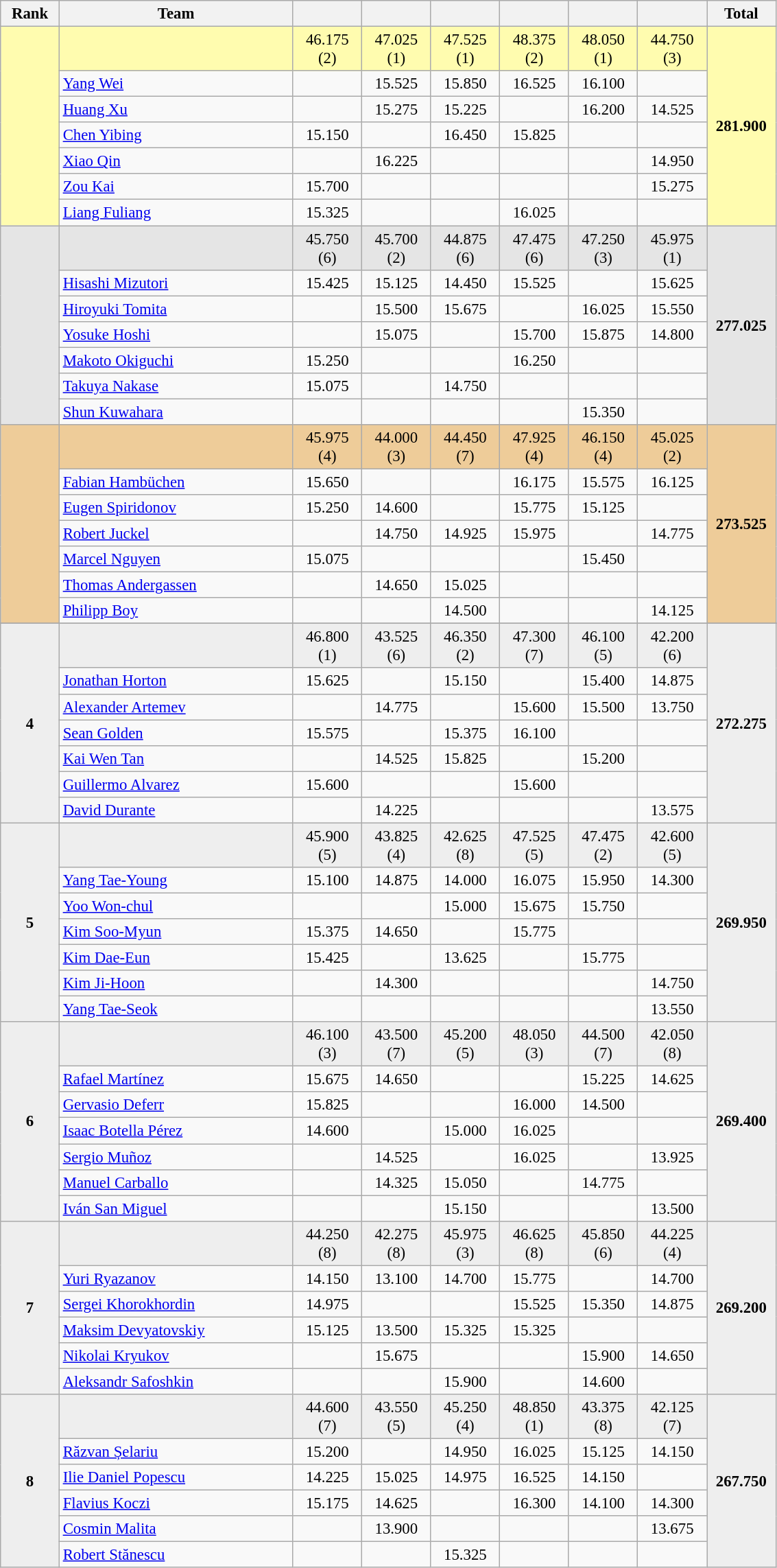<table class="wikitable" style="text-align:center; font-size:95%">
<tr>
<th style="width:50px;">Rank</th>
<th style="width:220px;">Team</th>
<th style="width:60px;"></th>
<th style="width:60px;"></th>
<th style="width:60px;"></th>
<th style="width:60px;"></th>
<th style="width:60px;"></th>
<th style="width:60px;"></th>
<th style="width:60px;">Total</th>
</tr>
<tr style="background:#fffcaf;">
<td rowspan=7></td>
<td style="text-align:left;"><strong></strong></td>
<td>46.175 (2)</td>
<td>47.025 (1)</td>
<td>47.525 (1)</td>
<td>48.375 (2)</td>
<td>48.050 (1)</td>
<td>44.750 (3)</td>
<td rowspan=7><strong>281.900</strong></td>
</tr>
<tr>
<td style="text-align:left;"><a href='#'>Yang Wei</a></td>
<td></td>
<td>15.525</td>
<td>15.850</td>
<td>16.525</td>
<td>16.100</td>
<td></td>
</tr>
<tr>
<td style="text-align:left;"><a href='#'>Huang Xu</a></td>
<td></td>
<td>15.275</td>
<td>15.225</td>
<td></td>
<td>16.200</td>
<td>14.525</td>
</tr>
<tr>
<td style="text-align:left;"><a href='#'>Chen Yibing</a></td>
<td>15.150</td>
<td></td>
<td>16.450</td>
<td>15.825</td>
<td></td>
<td></td>
</tr>
<tr>
<td style="text-align:left;"><a href='#'>Xiao Qin</a></td>
<td></td>
<td>16.225</td>
<td></td>
<td></td>
<td></td>
<td>14.950</td>
</tr>
<tr>
<td style="text-align:left;"><a href='#'>Zou Kai</a></td>
<td>15.700</td>
<td></td>
<td></td>
<td></td>
<td></td>
<td>15.275</td>
</tr>
<tr>
<td style="text-align:left;"><a href='#'>Liang Fuliang</a></td>
<td>15.325</td>
<td></td>
<td></td>
<td>16.025</td>
<td></td>
<td></td>
</tr>
<tr style="background:#e5e5e5;">
<td rowspan=7></td>
<td style="text-align:left;"><strong></strong></td>
<td>45.750 (6)</td>
<td>45.700 (2)</td>
<td>44.875 (6)</td>
<td>47.475 (6)</td>
<td>47.250 (3)</td>
<td>45.975 (1)</td>
<td rowspan=7><strong>277.025</strong></td>
</tr>
<tr>
<td style="text-align:left;"><a href='#'>Hisashi Mizutori</a></td>
<td>15.425</td>
<td>15.125</td>
<td>14.450</td>
<td>15.525</td>
<td></td>
<td>15.625</td>
</tr>
<tr>
<td style="text-align:left;"><a href='#'>Hiroyuki Tomita</a></td>
<td></td>
<td>15.500</td>
<td>15.675</td>
<td></td>
<td>16.025</td>
<td>15.550</td>
</tr>
<tr>
<td style="text-align:left;"><a href='#'>Yosuke Hoshi</a></td>
<td></td>
<td>15.075</td>
<td></td>
<td>15.700</td>
<td>15.875</td>
<td>14.800</td>
</tr>
<tr>
<td style="text-align:left;"><a href='#'>Makoto Okiguchi</a></td>
<td>15.250</td>
<td></td>
<td></td>
<td>16.250</td>
<td></td>
<td></td>
</tr>
<tr>
<td style="text-align:left;"><a href='#'>Takuya Nakase</a></td>
<td>15.075</td>
<td></td>
<td>14.750</td>
<td></td>
<td></td>
<td></td>
</tr>
<tr>
<td style="text-align:left;"><a href='#'>Shun Kuwahara</a></td>
<td></td>
<td></td>
<td></td>
<td></td>
<td>15.350</td>
<td></td>
</tr>
<tr style="background:#ec9;">
<td rowspan=7></td>
<td style="text-align:left;"><strong></strong></td>
<td>45.975 (4)</td>
<td>44.000 (3)</td>
<td>44.450 (7)</td>
<td>47.925 (4)</td>
<td>46.150 (4)</td>
<td>45.025 (2)</td>
<td rowspan=7><strong>273.525</strong></td>
</tr>
<tr>
<td style="text-align:left;"><a href='#'>Fabian Hambüchen</a></td>
<td>15.650</td>
<td></td>
<td></td>
<td>16.175</td>
<td>15.575</td>
<td>16.125</td>
</tr>
<tr>
<td style="text-align:left;"><a href='#'>Eugen Spiridonov</a></td>
<td>15.250</td>
<td>14.600</td>
<td></td>
<td>15.775</td>
<td>15.125</td>
<td></td>
</tr>
<tr>
<td style="text-align:left;"><a href='#'>Robert Juckel</a></td>
<td></td>
<td>14.750</td>
<td>14.925</td>
<td>15.975</td>
<td></td>
<td>14.775</td>
</tr>
<tr>
<td style="text-align:left;"><a href='#'>Marcel Nguyen</a></td>
<td>15.075</td>
<td></td>
<td></td>
<td></td>
<td>15.450</td>
<td></td>
</tr>
<tr>
<td style="text-align:left;"><a href='#'>Thomas Andergassen</a></td>
<td></td>
<td>14.650</td>
<td>15.025</td>
<td></td>
<td></td>
<td></td>
</tr>
<tr>
<td style="text-align:left;"><a href='#'>Philipp Boy</a></td>
<td></td>
<td></td>
<td>14.500</td>
<td></td>
<td></td>
<td>14.125</td>
</tr>
<tr>
</tr>
<tr style="background:#eee;">
<td rowspan=7><strong>4</strong></td>
<td style="text-align:left;"><strong></strong></td>
<td>46.800 (1)</td>
<td>43.525 (6)</td>
<td>46.350 (2)</td>
<td>47.300 (7)</td>
<td>46.100 (5)</td>
<td>42.200 (6)</td>
<td rowspan=7><strong>272.275</strong></td>
</tr>
<tr>
<td style="text-align:left;"><a href='#'>Jonathan Horton</a></td>
<td>15.625</td>
<td></td>
<td>15.150</td>
<td></td>
<td>15.400</td>
<td>14.875</td>
</tr>
<tr>
<td style="text-align:left;"><a href='#'>Alexander Artemev</a></td>
<td></td>
<td>14.775</td>
<td></td>
<td>15.600</td>
<td>15.500</td>
<td>13.750</td>
</tr>
<tr>
<td style="text-align:left;"><a href='#'>Sean Golden</a></td>
<td>15.575</td>
<td></td>
<td>15.375</td>
<td>16.100</td>
<td></td>
<td></td>
</tr>
<tr>
<td style="text-align:left;"><a href='#'>Kai Wen Tan</a></td>
<td></td>
<td>14.525</td>
<td>15.825</td>
<td></td>
<td>15.200</td>
<td></td>
</tr>
<tr>
<td style="text-align:left;"><a href='#'>Guillermo Alvarez</a></td>
<td>15.600</td>
<td></td>
<td></td>
<td>15.600</td>
<td></td>
<td></td>
</tr>
<tr>
<td style="text-align:left;"><a href='#'>David Durante</a></td>
<td></td>
<td>14.225</td>
<td></td>
<td></td>
<td></td>
<td>13.575</td>
</tr>
<tr style="background:#eee;">
<td rowspan=7><strong>5</strong></td>
<td style="text-align:left;"><strong></strong></td>
<td>45.900 (5)</td>
<td>43.825 (4)</td>
<td>42.625 (8)</td>
<td>47.525 (5)</td>
<td>47.475 (2)</td>
<td>42.600 (5)</td>
<td rowspan=7><strong>269.950</strong></td>
</tr>
<tr>
<td style="text-align:left;"><a href='#'>Yang Tae-Young</a></td>
<td>15.100</td>
<td>14.875</td>
<td>14.000</td>
<td>16.075</td>
<td>15.950</td>
<td>14.300</td>
</tr>
<tr>
<td style="text-align:left;"><a href='#'>Yoo Won-chul</a></td>
<td></td>
<td></td>
<td>15.000</td>
<td>15.675</td>
<td>15.750</td>
<td></td>
</tr>
<tr>
<td style="text-align:left;"><a href='#'>Kim Soo-Myun</a></td>
<td>15.375</td>
<td>14.650</td>
<td></td>
<td>15.775</td>
<td></td>
<td></td>
</tr>
<tr>
<td style="text-align:left;"><a href='#'>Kim Dae-Eun</a></td>
<td>15.425</td>
<td></td>
<td>13.625</td>
<td></td>
<td>15.775</td>
<td></td>
</tr>
<tr>
<td style="text-align:left;"><a href='#'>Kim Ji-Hoon</a></td>
<td></td>
<td>14.300</td>
<td></td>
<td></td>
<td></td>
<td>14.750</td>
</tr>
<tr>
<td style="text-align:left;"><a href='#'>Yang Tae-Seok</a></td>
<td></td>
<td></td>
<td></td>
<td></td>
<td></td>
<td>13.550</td>
</tr>
<tr style="background:#eee;">
<td rowspan=7><strong>6</strong></td>
<td style="text-align:left;"><strong></strong></td>
<td>46.100 (3)</td>
<td>43.500 (7)</td>
<td>45.200 (5)</td>
<td>48.050 (3)</td>
<td>44.500 (7)</td>
<td>42.050 (8)</td>
<td rowspan=7><strong>269.400</strong></td>
</tr>
<tr>
<td style="text-align:left;"><a href='#'>Rafael Martínez</a></td>
<td>15.675</td>
<td>14.650</td>
<td></td>
<td></td>
<td>15.225</td>
<td>14.625</td>
</tr>
<tr>
<td style="text-align:left;"><a href='#'>Gervasio Deferr</a></td>
<td>15.825</td>
<td></td>
<td></td>
<td>16.000</td>
<td>14.500</td>
<td></td>
</tr>
<tr>
<td style="text-align:left;"><a href='#'>Isaac Botella Pérez</a></td>
<td>14.600</td>
<td></td>
<td>15.000</td>
<td>16.025</td>
<td></td>
<td></td>
</tr>
<tr>
<td style="text-align:left;"><a href='#'>Sergio Muñoz</a></td>
<td></td>
<td>14.525</td>
<td></td>
<td>16.025</td>
<td></td>
<td>13.925</td>
</tr>
<tr>
<td style="text-align:left;"><a href='#'>Manuel Carballo</a></td>
<td></td>
<td>14.325</td>
<td>15.050</td>
<td></td>
<td>14.775</td>
<td></td>
</tr>
<tr>
<td style="text-align:left;"><a href='#'>Iván San Miguel</a></td>
<td></td>
<td></td>
<td>15.150</td>
<td></td>
<td></td>
<td>13.500</td>
</tr>
<tr style="background:#eee;">
<td rowspan=6><strong>7</strong></td>
<td style="text-align:left;"><strong></strong></td>
<td>44.250 (8)</td>
<td>42.275 (8)</td>
<td>45.975 (3)</td>
<td>46.625 (8)</td>
<td>45.850 (6)</td>
<td>44.225 (4)</td>
<td rowspan=6><strong>269.200</strong></td>
</tr>
<tr>
<td style="text-align:left;"><a href='#'>Yuri Ryazanov</a></td>
<td>14.150</td>
<td>13.100</td>
<td>14.700</td>
<td>15.775</td>
<td></td>
<td>14.700</td>
</tr>
<tr>
<td style="text-align:left;"><a href='#'>Sergei Khorokhordin</a></td>
<td>14.975</td>
<td></td>
<td></td>
<td>15.525</td>
<td>15.350</td>
<td>14.875</td>
</tr>
<tr>
<td style="text-align:left;"><a href='#'>Maksim Devyatovskiy</a></td>
<td>15.125</td>
<td>13.500</td>
<td>15.325</td>
<td>15.325</td>
<td></td>
<td></td>
</tr>
<tr>
<td style="text-align:left;"><a href='#'>Nikolai Kryukov</a></td>
<td></td>
<td>15.675</td>
<td></td>
<td></td>
<td>15.900</td>
<td>14.650</td>
</tr>
<tr>
<td style="text-align:left;"><a href='#'>Aleksandr Safoshkin</a></td>
<td></td>
<td></td>
<td>15.900</td>
<td></td>
<td>14.600</td>
<td></td>
</tr>
<tr style="background:#eee;">
<td rowspan=6><strong>8</strong></td>
<td style="text-align:left;"><strong></strong></td>
<td>44.600 (7)</td>
<td>43.550 (5)</td>
<td>45.250 (4)</td>
<td>48.850 (1)</td>
<td>43.375 (8)</td>
<td>42.125 (7)</td>
<td rowspan=6><strong>267.750</strong></td>
</tr>
<tr>
<td style="text-align:left;"><a href='#'>Răzvan Șelariu</a></td>
<td>15.200</td>
<td></td>
<td>14.950</td>
<td>16.025</td>
<td>15.125</td>
<td>14.150</td>
</tr>
<tr>
<td style="text-align:left;"><a href='#'>Ilie Daniel Popescu</a></td>
<td>14.225</td>
<td>15.025</td>
<td>14.975</td>
<td>16.525</td>
<td>14.150</td>
<td></td>
</tr>
<tr>
<td style="text-align:left;"><a href='#'>Flavius Koczi</a></td>
<td>15.175</td>
<td>14.625</td>
<td></td>
<td>16.300</td>
<td>14.100</td>
<td>14.300</td>
</tr>
<tr>
<td style="text-align:left;"><a href='#'>Cosmin Malita</a></td>
<td></td>
<td>13.900</td>
<td></td>
<td></td>
<td></td>
<td>13.675</td>
</tr>
<tr>
<td style="text-align:left;"><a href='#'>Robert Stănescu</a></td>
<td></td>
<td></td>
<td>15.325</td>
<td></td>
<td></td>
<td></td>
</tr>
</table>
